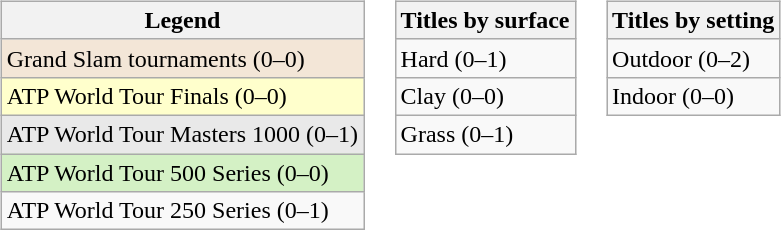<table>
<tr valign=top>
<td><br><table class=wikitable>
<tr>
<th>Legend</th>
</tr>
<tr style=background:#f3e6d7>
<td>Grand Slam tournaments (0–0)</td>
</tr>
<tr style=background:#ffffcc>
<td>ATP World Tour Finals (0–0)</td>
</tr>
<tr style=background:#e9e9e9>
<td>ATP World Tour Masters 1000 (0–1)</td>
</tr>
<tr style=background:#d4f1c5>
<td>ATP World Tour 500 Series (0–0)</td>
</tr>
<tr>
<td>ATP World Tour 250 Series (0–1)</td>
</tr>
</table>
</td>
<td><br><table class=wikitable>
<tr>
<th>Titles by surface</th>
</tr>
<tr>
<td>Hard (0–1)</td>
</tr>
<tr>
<td>Clay (0–0)</td>
</tr>
<tr>
<td>Grass (0–1)</td>
</tr>
</table>
</td>
<td><br><table class=wikitable>
<tr>
<th>Titles by setting</th>
</tr>
<tr>
<td>Outdoor (0–2)</td>
</tr>
<tr>
<td>Indoor (0–0)</td>
</tr>
</table>
</td>
</tr>
</table>
